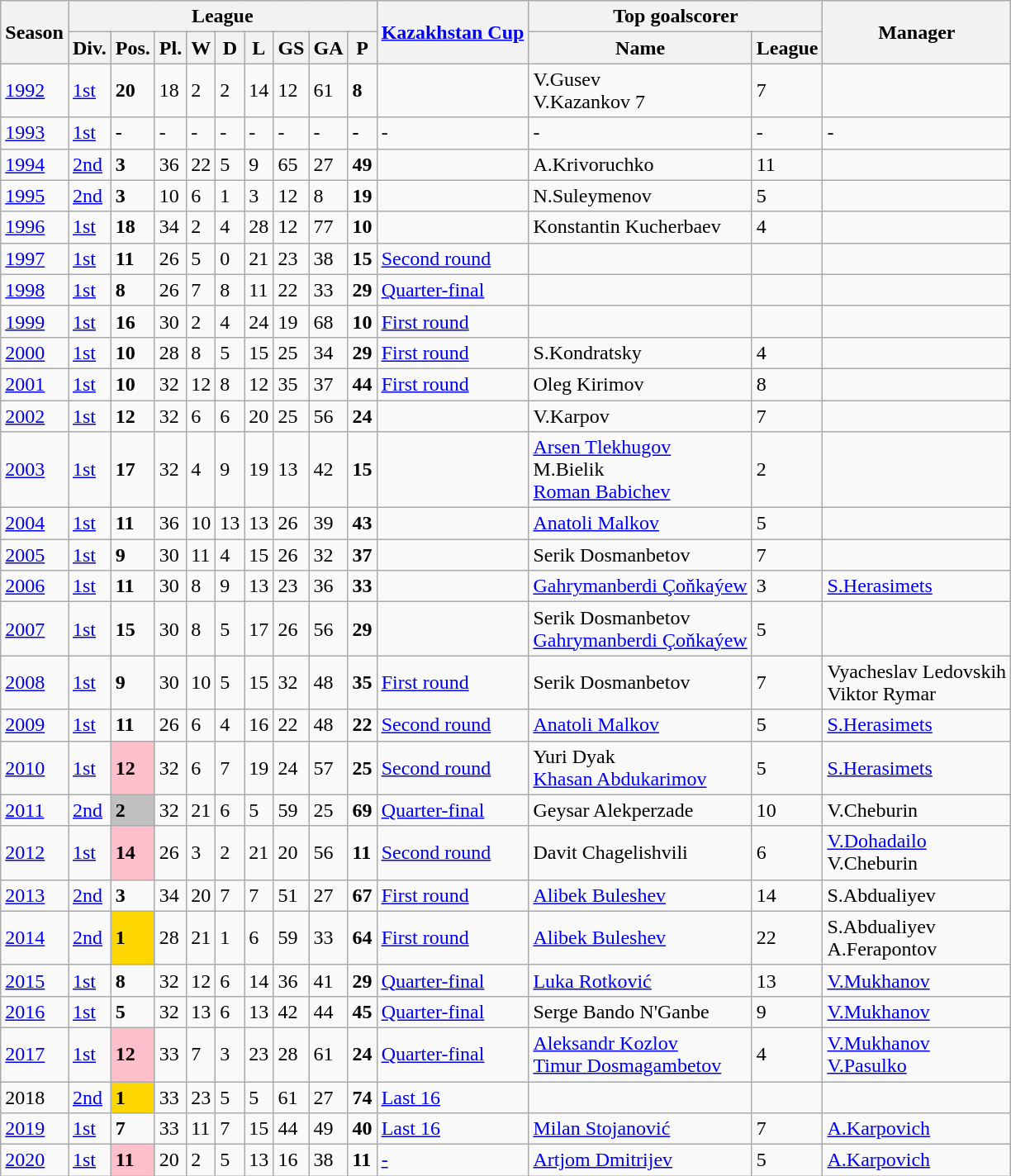<table class="wikitable mw-collapsible mw-collapsed">
<tr style="background:#efefef;">
<th rowspan="2">Season</th>
<th colspan="9">League</th>
<th rowspan="2"><a href='#'>Kazakhstan Cup</a></th>
<th colspan="2">Top goalscorer</th>
<th rowspan="2">Manager</th>
</tr>
<tr>
<th>Div.</th>
<th>Pos.</th>
<th>Pl.</th>
<th>W</th>
<th>D</th>
<th>L</th>
<th>GS</th>
<th>GA</th>
<th>P</th>
<th>Name</th>
<th>League</th>
</tr>
<tr>
<td><a href='#'>1992</a></td>
<td><a href='#'>1st</a></td>
<td><strong>20</strong></td>
<td>18</td>
<td>2</td>
<td>2</td>
<td>14</td>
<td>12</td>
<td>61</td>
<td><strong>8</strong></td>
<td></td>
<td> V.Gusev <br>  V.Kazankov 7</td>
<td>7</td>
<td></td>
</tr>
<tr>
<td><a href='#'>1993</a></td>
<td><a href='#'>1st</a></td>
<td><strong>-</strong></td>
<td>-</td>
<td>-</td>
<td>-</td>
<td>-</td>
<td>-</td>
<td>-</td>
<td><strong>-</strong></td>
<td>-</td>
<td>-</td>
<td>-</td>
<td>-</td>
</tr>
<tr>
<td><a href='#'>1994</a></td>
<td><a href='#'>2nd</a></td>
<td><strong>3</strong></td>
<td>36</td>
<td>22</td>
<td>5</td>
<td>9</td>
<td>65</td>
<td>27</td>
<td><strong>49</strong></td>
<td></td>
<td> A.Krivoruchko</td>
<td>11</td>
<td></td>
</tr>
<tr>
<td><a href='#'>1995</a></td>
<td><a href='#'>2nd</a></td>
<td><strong>3</strong></td>
<td>10</td>
<td>6</td>
<td>1</td>
<td>3</td>
<td>12</td>
<td>8</td>
<td><strong>19</strong></td>
<td></td>
<td> N.Suleymenov</td>
<td>5</td>
<td></td>
</tr>
<tr>
<td><a href='#'>1996</a></td>
<td><a href='#'>1st</a></td>
<td><strong>18</strong></td>
<td>34</td>
<td>2</td>
<td>4</td>
<td>28</td>
<td>12</td>
<td>77</td>
<td><strong>10</strong></td>
<td></td>
<td> Konstantin Kucherbaev</td>
<td>4</td>
<td></td>
</tr>
<tr>
<td><a href='#'>1997</a></td>
<td><a href='#'>1st</a></td>
<td><strong>11</strong></td>
<td>26</td>
<td>5</td>
<td>0</td>
<td>21</td>
<td>23</td>
<td>38</td>
<td><strong>15</strong></td>
<td><a href='#'>Second round</a></td>
<td></td>
<td></td>
<td></td>
</tr>
<tr>
<td><a href='#'>1998</a></td>
<td><a href='#'>1st</a></td>
<td><strong>8</strong></td>
<td>26</td>
<td>7</td>
<td>8</td>
<td>11</td>
<td>22</td>
<td>33</td>
<td><strong>29</strong></td>
<td><a href='#'>Quarter-final</a></td>
<td></td>
<td></td>
<td></td>
</tr>
<tr>
<td><a href='#'>1999</a></td>
<td><a href='#'>1st</a></td>
<td><strong>16</strong></td>
<td>30</td>
<td>2</td>
<td>4</td>
<td>24</td>
<td>19</td>
<td>68</td>
<td><strong>10</strong></td>
<td><a href='#'>First round</a></td>
<td></td>
<td></td>
<td></td>
</tr>
<tr>
<td><a href='#'>2000</a></td>
<td><a href='#'>1st</a></td>
<td><strong>10</strong></td>
<td>28</td>
<td>8</td>
<td>5</td>
<td>15</td>
<td>25</td>
<td>34</td>
<td><strong>29</strong></td>
<td><a href='#'>First round</a></td>
<td> S.Kondratsky</td>
<td>4</td>
<td></td>
</tr>
<tr>
<td><a href='#'>2001</a></td>
<td><a href='#'>1st</a></td>
<td><strong>10</strong></td>
<td>32</td>
<td>12</td>
<td>8</td>
<td>12</td>
<td>35</td>
<td>37</td>
<td><strong>44</strong></td>
<td><a href='#'>First round</a></td>
<td> Oleg Kirimov</td>
<td>8</td>
<td></td>
</tr>
<tr>
<td><a href='#'>2002</a></td>
<td><a href='#'>1st</a></td>
<td><strong>12</strong></td>
<td>32</td>
<td>6</td>
<td>6</td>
<td>20</td>
<td>25</td>
<td>56</td>
<td><strong>24</strong></td>
<td></td>
<td> V.Karpov</td>
<td>7</td>
<td></td>
</tr>
<tr>
<td><a href='#'>2003</a></td>
<td><a href='#'>1st</a></td>
<td><strong>17</strong></td>
<td>32</td>
<td>4</td>
<td>9</td>
<td>19</td>
<td>13</td>
<td>42</td>
<td><strong>15</strong></td>
<td></td>
<td> <a href='#'>Arsen Tlekhugov</a> <br>  M.Bielik <br>  <a href='#'>Roman Babichev</a></td>
<td>2</td>
<td></td>
</tr>
<tr>
<td><a href='#'>2004</a></td>
<td><a href='#'>1st</a></td>
<td><strong>11</strong></td>
<td>36</td>
<td>10</td>
<td>13</td>
<td>13</td>
<td>26</td>
<td>39</td>
<td><strong>43</strong></td>
<td></td>
<td> <a href='#'>Anatoli Malkov</a></td>
<td>5</td>
<td></td>
</tr>
<tr>
<td><a href='#'>2005</a></td>
<td><a href='#'>1st</a></td>
<td><strong>9</strong></td>
<td>30</td>
<td>11</td>
<td>4</td>
<td>15</td>
<td>26</td>
<td>32</td>
<td><strong>37</strong></td>
<td></td>
<td> Serik Dosmanbetov</td>
<td>7</td>
<td></td>
</tr>
<tr>
<td><a href='#'>2006</a></td>
<td><a href='#'>1st</a></td>
<td><strong>11</strong></td>
<td>30</td>
<td>8</td>
<td>9</td>
<td>13</td>
<td>23</td>
<td>36</td>
<td><strong>33</strong></td>
<td></td>
<td> <a href='#'>Gahrymanberdi Çoňkaýew</a></td>
<td>3</td>
<td> <a href='#'>S.Herasimets</a></td>
</tr>
<tr>
<td><a href='#'>2007</a></td>
<td><a href='#'>1st</a></td>
<td><strong>15</strong></td>
<td>30</td>
<td>8</td>
<td>5</td>
<td>17</td>
<td>26</td>
<td>56</td>
<td><strong>29</strong></td>
<td></td>
<td> Serik Dosmanbetov <br>  <a href='#'>Gahrymanberdi Çoňkaýew</a></td>
<td>5</td>
<td></td>
</tr>
<tr>
<td><a href='#'>2008</a></td>
<td><a href='#'>1st</a></td>
<td><strong>9</strong></td>
<td>30</td>
<td>10</td>
<td>5</td>
<td>15</td>
<td>32</td>
<td>48</td>
<td><strong>35</strong></td>
<td><a href='#'>First round</a></td>
<td> Serik Dosmanbetov</td>
<td>7</td>
<td> Vyacheslav Ledovskih <br>  Viktor Rymar</td>
</tr>
<tr>
<td><a href='#'>2009</a></td>
<td><a href='#'>1st</a></td>
<td><strong>11</strong></td>
<td>26</td>
<td>6</td>
<td>4</td>
<td>16</td>
<td>22</td>
<td>48</td>
<td><strong>22</strong></td>
<td><a href='#'>Second round</a></td>
<td> <a href='#'>Anatoli Malkov</a></td>
<td>5</td>
<td> <a href='#'>S.Herasimets</a></td>
</tr>
<tr>
<td><a href='#'>2010</a></td>
<td><a href='#'>1st</a></td>
<td style=background:pink;"><strong>12</strong></td>
<td>32</td>
<td>6</td>
<td>7</td>
<td>19</td>
<td>24</td>
<td>57</td>
<td><strong>25</strong></td>
<td><a href='#'>Second round</a></td>
<td> Yuri Dyak <br>  <a href='#'>Khasan Abdukarimov</a></td>
<td>5</td>
<td> <a href='#'>S.Herasimets</a></td>
</tr>
<tr>
<td><a href='#'>2011</a></td>
<td><a href='#'>2nd</a></td>
<td style=background:silver;"><strong>2</strong></td>
<td>32</td>
<td>21</td>
<td>6</td>
<td>5</td>
<td>59</td>
<td>25</td>
<td><strong>69</strong></td>
<td><a href='#'>Quarter-final</a></td>
<td> Geysar Alekperzade</td>
<td>10</td>
<td> V.Cheburin</td>
</tr>
<tr>
<td><a href='#'>2012</a></td>
<td><a href='#'>1st</a></td>
<td style=background:pink;"><strong>14</strong></td>
<td>26</td>
<td>3</td>
<td>2</td>
<td>21</td>
<td>20</td>
<td>56</td>
<td><strong>11</strong></td>
<td><a href='#'>Second round</a></td>
<td> Davit Chagelishvili</td>
<td>6</td>
<td> <a href='#'>V.Dohadailo</a> <br>  V.Cheburin</td>
</tr>
<tr>
<td><a href='#'>2013</a></td>
<td><a href='#'>2nd</a></td>
<td><strong>3</strong></td>
<td>34</td>
<td>20</td>
<td>7</td>
<td>7</td>
<td>51</td>
<td>27</td>
<td><strong>67</strong></td>
<td><a href='#'>First round</a></td>
<td> <a href='#'>Alibek Buleshev</a></td>
<td>14</td>
<td> S.Abdualiyev</td>
</tr>
<tr>
<td><a href='#'>2014</a></td>
<td><a href='#'>2nd</a></td>
<td style=background:gold;"><strong>1</strong></td>
<td>28</td>
<td>21</td>
<td>1</td>
<td>6</td>
<td>59</td>
<td>33</td>
<td><strong>64</strong></td>
<td><a href='#'>First round</a></td>
<td> <a href='#'>Alibek Buleshev</a></td>
<td>22</td>
<td> S.Abdualiyev <br>  A.Ferapontov</td>
</tr>
<tr>
<td><a href='#'>2015</a></td>
<td><a href='#'>1st</a></td>
<td><strong>8</strong></td>
<td>32</td>
<td>12</td>
<td>6</td>
<td>14</td>
<td>36</td>
<td>41</td>
<td><strong>29</strong></td>
<td><a href='#'>Quarter-final</a></td>
<td> <a href='#'>Luka Rotković</a></td>
<td>13</td>
<td> <a href='#'>V.Mukhanov</a></td>
</tr>
<tr>
<td><a href='#'>2016</a></td>
<td><a href='#'>1st</a></td>
<td><strong>5</strong></td>
<td>32</td>
<td>13</td>
<td>6</td>
<td>13</td>
<td>42</td>
<td>44</td>
<td><strong>45</strong></td>
<td><a href='#'>Quarter-final</a></td>
<td> Serge Bando N'Ganbe</td>
<td>9</td>
<td> <a href='#'>V.Mukhanov</a></td>
</tr>
<tr>
<td><a href='#'>2017</a></td>
<td><a href='#'>1st</a></td>
<td style=background:pink;"><strong>12</strong></td>
<td>33</td>
<td>7</td>
<td>3</td>
<td>23</td>
<td>28</td>
<td>61</td>
<td><strong>24</strong></td>
<td><a href='#'>Quarter-final</a></td>
<td> <a href='#'>Aleksandr Kozlov</a> <br>  <a href='#'>Timur Dosmagambetov</a></td>
<td>4</td>
<td> <a href='#'>V.Mukhanov</a> <br>  <a href='#'>V.Pasulko</a></td>
</tr>
<tr>
<td>2018</td>
<td><a href='#'>2nd</a></td>
<td style=background:gold;"><strong>1</strong></td>
<td>33</td>
<td>23</td>
<td>5</td>
<td>5</td>
<td>61</td>
<td>27</td>
<td><strong>74</strong></td>
<td><a href='#'>Last 16</a></td>
<td></td>
<td></td>
<td></td>
</tr>
<tr>
<td><a href='#'>2019</a></td>
<td><a href='#'>1st</a></td>
<td><strong>7</strong></td>
<td>33</td>
<td>11</td>
<td>7</td>
<td>15</td>
<td>44</td>
<td>49</td>
<td><strong>40</strong></td>
<td><a href='#'>Last 16</a></td>
<td> <a href='#'>Milan Stojanović</a></td>
<td>7</td>
<td> <a href='#'>A.Karpovich</a></td>
</tr>
<tr>
<td><a href='#'>2020</a></td>
<td><a href='#'>1st</a></td>
<td style=background:pink;"><strong>11</strong></td>
<td>20</td>
<td>2</td>
<td>5</td>
<td>13</td>
<td>16</td>
<td>38</td>
<td><strong>11</strong></td>
<td><a href='#'>-</a></td>
<td> <a href='#'>Artjom Dmitrijev</a></td>
<td>5</td>
<td> <a href='#'>A.Karpovich</a></td>
</tr>
</table>
